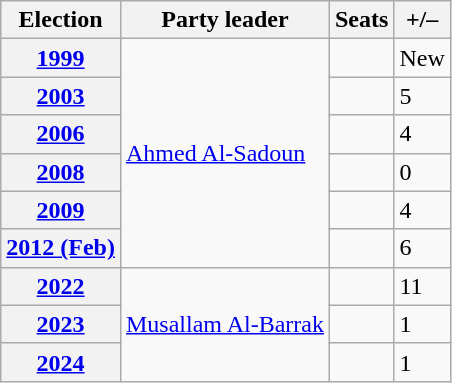<table class="wikitable">
<tr>
<th><strong>Election</strong></th>
<th>Party leader</th>
<th><strong>Seats</strong></th>
<th>+/–</th>
</tr>
<tr>
<th><a href='#'>1999</a></th>
<td rowspan=6><a href='#'>Ahmed Al-Sadoun</a></td>
<td></td>
<td>New</td>
</tr>
<tr>
<th><a href='#'>2003</a></th>
<td></td>
<td> 5</td>
</tr>
<tr>
<th><a href='#'>2006</a></th>
<td></td>
<td> 4</td>
</tr>
<tr>
<th><a href='#'>2008</a></th>
<td></td>
<td> 0</td>
</tr>
<tr>
<th><a href='#'>2009</a></th>
<td></td>
<td> 4</td>
</tr>
<tr>
<th><a href='#'>2012 (Feb)</a></th>
<td></td>
<td> 6</td>
</tr>
<tr>
<th><a href='#'>2022</a></th>
<td rowspan=3><a href='#'>Musallam Al-Barrak</a></td>
<td></td>
<td> 11</td>
</tr>
<tr>
<th><a href='#'>2023</a></th>
<td></td>
<td> 1</td>
</tr>
<tr>
<th><a href='#'>2024</a></th>
<td></td>
<td> 1</td>
</tr>
</table>
